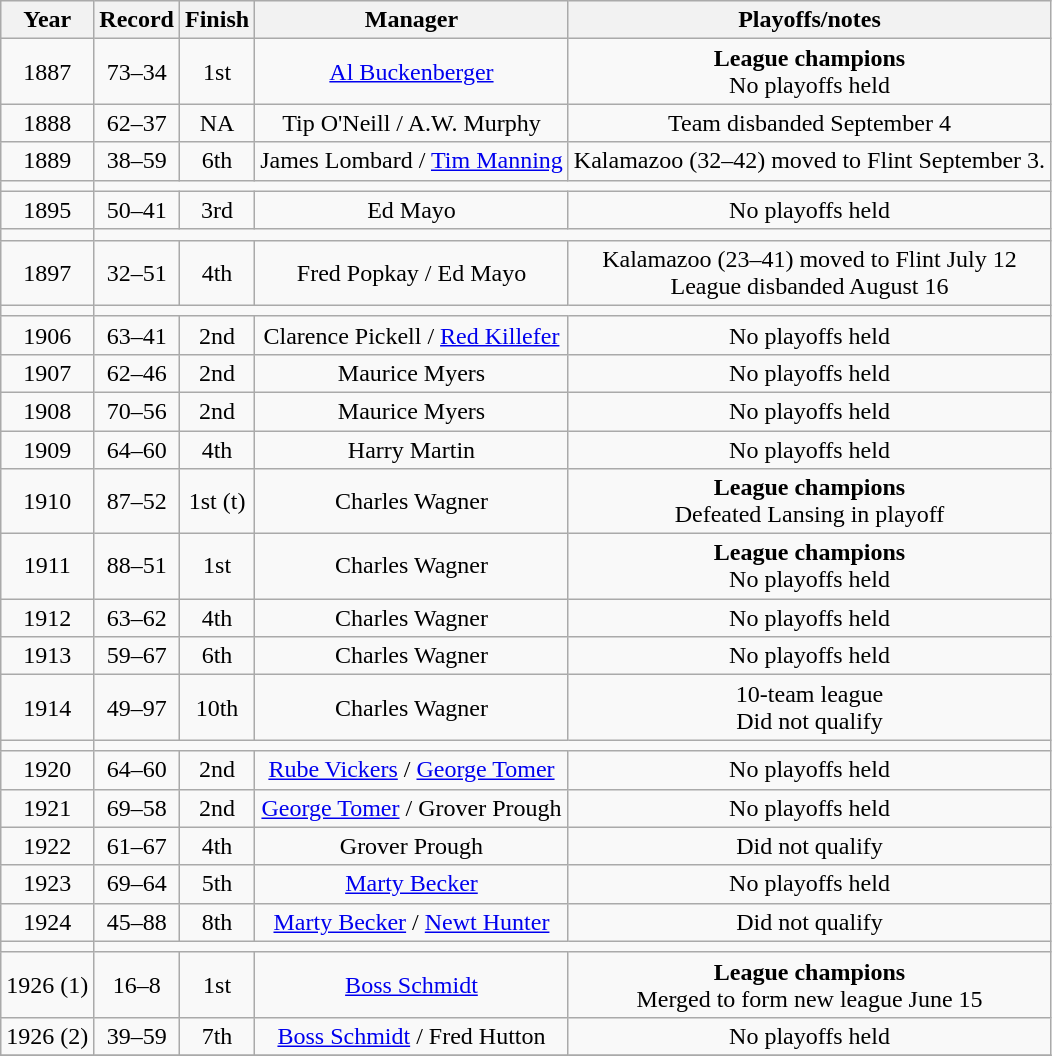<table class="wikitable">
<tr style="background: #F2F2F2;">
<th>Year</th>
<th>Record</th>
<th>Finish</th>
<th>Manager</th>
<th>Playoffs/notes</th>
</tr>
<tr align=center>
<td>1887</td>
<td>73–34</td>
<td>1st</td>
<td><a href='#'>Al Buckenberger</a></td>
<td><strong>League champions</strong><br>No playoffs held</td>
</tr>
<tr align=center>
<td>1888</td>
<td>62–37</td>
<td>NA</td>
<td>Tip O'Neill / A.W. Murphy</td>
<td>Team disbanded September 4</td>
</tr>
<tr align=center>
<td>1889</td>
<td>38–59</td>
<td>6th</td>
<td>James Lombard / <a href='#'>Tim Manning</a></td>
<td>Kalamazoo (32–42) moved to Flint September 3.</td>
</tr>
<tr align=center>
<td></td>
</tr>
<tr align=center>
<td>1895</td>
<td>50–41</td>
<td>3rd</td>
<td>Ed Mayo</td>
<td>No playoffs held</td>
</tr>
<tr align=center>
<td></td>
</tr>
<tr align=center>
<td>1897</td>
<td>32–51</td>
<td>4th</td>
<td>Fred Popkay / Ed Mayo</td>
<td>Kalamazoo (23–41) moved to Flint July 12<br>League disbanded August 16</td>
</tr>
<tr align=center>
<td></td>
</tr>
<tr align=center>
<td>1906</td>
<td>63–41</td>
<td>2nd</td>
<td>Clarence Pickell / <a href='#'>Red Killefer</a></td>
<td>No playoffs held</td>
</tr>
<tr align=center>
<td>1907</td>
<td>62–46</td>
<td>2nd</td>
<td>Maurice Myers</td>
<td>No playoffs held</td>
</tr>
<tr align=center>
<td>1908</td>
<td>70–56</td>
<td>2nd</td>
<td>Maurice Myers</td>
<td>No playoffs held</td>
</tr>
<tr align=center>
<td>1909</td>
<td>64–60</td>
<td>4th</td>
<td>Harry Martin</td>
<td>No playoffs held</td>
</tr>
<tr align=center>
<td>1910</td>
<td>87–52</td>
<td>1st (t)</td>
<td>Charles Wagner</td>
<td><strong>League champions</strong><br> Defeated Lansing in playoff</td>
</tr>
<tr align=center>
<td>1911</td>
<td>88–51</td>
<td>1st</td>
<td>Charles Wagner</td>
<td><strong>League champions</strong><br> No playoffs held</td>
</tr>
<tr align=center>
<td>1912</td>
<td>63–62</td>
<td>4th</td>
<td>Charles Wagner</td>
<td>No playoffs held</td>
</tr>
<tr align=center>
<td>1913</td>
<td>59–67</td>
<td>6th</td>
<td>Charles Wagner</td>
<td>No playoffs held</td>
</tr>
<tr align=center>
<td>1914</td>
<td>49–97</td>
<td>10th</td>
<td>Charles Wagner</td>
<td>10-team league<br>Did not qualify</td>
</tr>
<tr align=center>
<td></td>
</tr>
<tr align=center>
<td>1920</td>
<td>64–60</td>
<td>2nd</td>
<td><a href='#'>Rube Vickers</a> / <a href='#'>George Tomer</a></td>
<td>No playoffs held</td>
</tr>
<tr align=center>
<td>1921</td>
<td>69–58</td>
<td>2nd</td>
<td><a href='#'>George Tomer</a> / Grover Prough</td>
<td>No playoffs held</td>
</tr>
<tr align=center>
<td>1922</td>
<td>61–67</td>
<td>4th</td>
<td>Grover Prough</td>
<td>Did not qualify</td>
</tr>
<tr align=center>
<td>1923</td>
<td>69–64</td>
<td>5th</td>
<td><a href='#'>Marty Becker</a></td>
<td>No playoffs held</td>
</tr>
<tr align=center>
<td>1924</td>
<td>45–88</td>
<td>8th</td>
<td><a href='#'>Marty Becker</a> / <a href='#'>Newt Hunter</a></td>
<td>Did not qualify</td>
</tr>
<tr align=center>
<td></td>
</tr>
<tr align=center>
<td>1926 (1)</td>
<td>16–8</td>
<td>1st</td>
<td><a href='#'>Boss Schmidt</a></td>
<td><strong>League champions</strong><br>Merged to form new league June 15</td>
</tr>
<tr align=center>
<td>1926 (2)</td>
<td>39–59</td>
<td>7th</td>
<td><a href='#'>Boss Schmidt</a> / Fred Hutton</td>
<td>No playoffs held</td>
</tr>
<tr align=center>
</tr>
</table>
